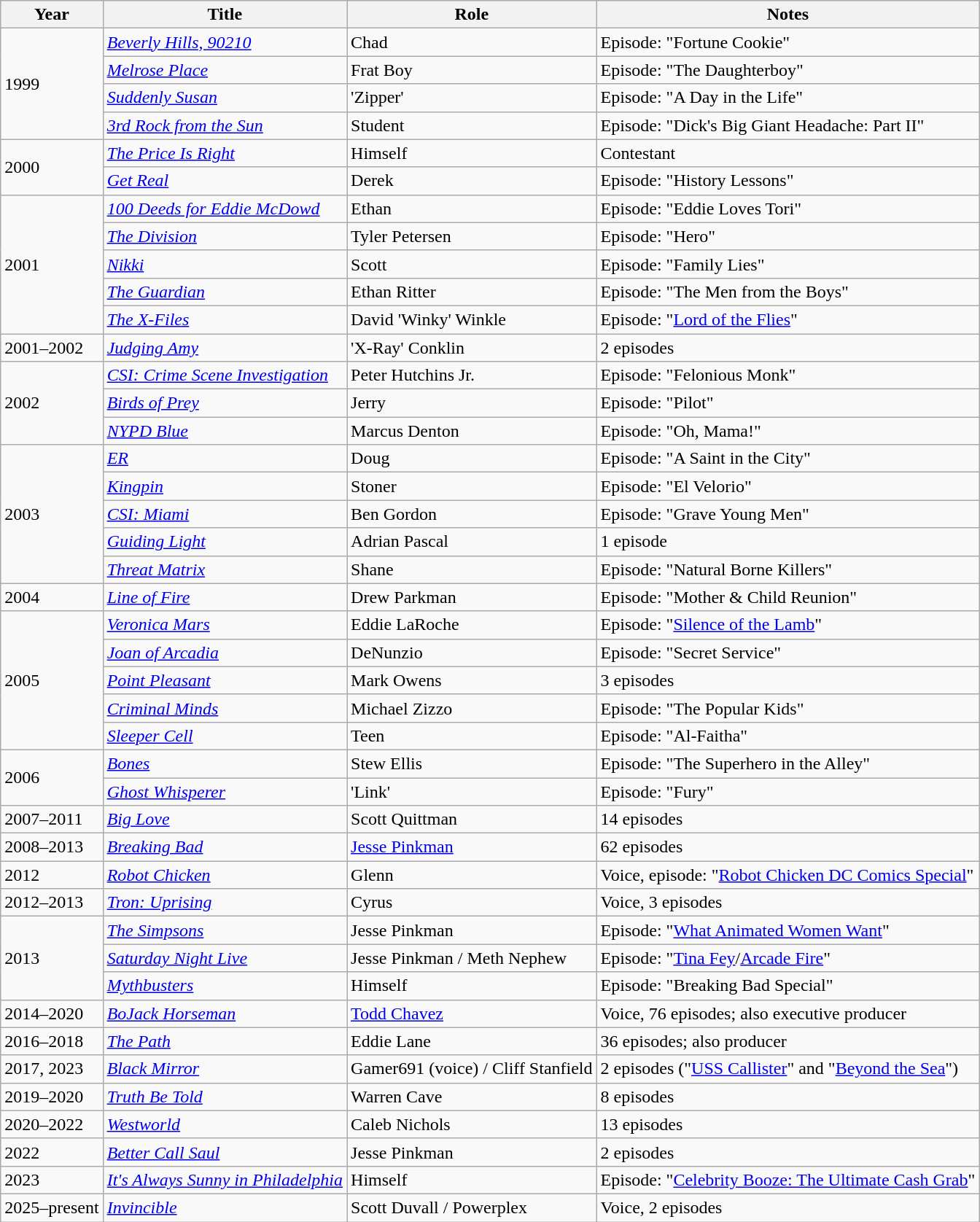<table class="wikitable sortable">
<tr>
<th>Year</th>
<th>Title</th>
<th>Role</th>
<th>Notes</th>
</tr>
<tr>
<td rowspan="4">1999</td>
<td><em><a href='#'>Beverly Hills, 90210</a></em></td>
<td>Chad</td>
<td>Episode: "Fortune Cookie"</td>
</tr>
<tr>
<td><em><a href='#'>Melrose Place</a></em></td>
<td>Frat Boy</td>
<td>Episode: "The Daughterboy"</td>
</tr>
<tr>
<td><em><a href='#'>Suddenly Susan</a></em></td>
<td>'Zipper'</td>
<td>Episode: "A Day in the Life"</td>
</tr>
<tr>
<td><em><a href='#'>3rd Rock from the Sun</a></em></td>
<td>Student</td>
<td>Episode: "Dick's Big Giant Headache: Part II"</td>
</tr>
<tr>
<td rowspan="2">2000</td>
<td><em><a href='#'>The Price Is Right</a></em></td>
<td>Himself</td>
<td>Contestant</td>
</tr>
<tr>
<td><em><a href='#'>Get Real</a></em></td>
<td>Derek</td>
<td>Episode: "History Lessons"</td>
</tr>
<tr>
<td rowspan="5">2001</td>
<td><em><a href='#'>100 Deeds for Eddie McDowd</a></em></td>
<td>Ethan</td>
<td>Episode: "Eddie Loves Tori"</td>
</tr>
<tr>
<td><em><a href='#'>The Division</a></em></td>
<td>Tyler Petersen</td>
<td>Episode: "Hero"</td>
</tr>
<tr>
<td><em><a href='#'>Nikki</a></em></td>
<td>Scott</td>
<td>Episode: "Family Lies"</td>
</tr>
<tr>
<td><em><a href='#'>The Guardian</a></em></td>
<td>Ethan Ritter</td>
<td>Episode: "The Men from the Boys"</td>
</tr>
<tr>
<td><em><a href='#'>The X-Files</a></em></td>
<td>David 'Winky' Winkle</td>
<td>Episode: "<a href='#'>Lord of the Flies</a>"</td>
</tr>
<tr>
<td>2001–2002</td>
<td><em><a href='#'>Judging Amy</a></em></td>
<td>'X-Ray' Conklin</td>
<td>2 episodes</td>
</tr>
<tr>
<td rowspan="3">2002</td>
<td><em><a href='#'>CSI: Crime Scene Investigation</a></em></td>
<td>Peter Hutchins Jr.</td>
<td>Episode: "Felonious Monk"</td>
</tr>
<tr>
<td><em><a href='#'>Birds of Prey</a></em></td>
<td>Jerry</td>
<td>Episode: "Pilot"</td>
</tr>
<tr>
<td><em><a href='#'>NYPD Blue</a></em></td>
<td>Marcus Denton</td>
<td>Episode: "Oh, Mama!"</td>
</tr>
<tr>
<td rowspan="5">2003</td>
<td><em><a href='#'>ER</a></em></td>
<td>Doug</td>
<td>Episode: "A Saint in the City"</td>
</tr>
<tr>
<td><em><a href='#'>Kingpin</a></em></td>
<td>Stoner</td>
<td>Episode: "El Velorio"</td>
</tr>
<tr>
<td><em><a href='#'>CSI: Miami</a></em></td>
<td>Ben Gordon</td>
<td>Episode: "Grave Young Men"</td>
</tr>
<tr>
<td><em><a href='#'>Guiding Light</a></em></td>
<td>Adrian Pascal</td>
<td>1 episode</td>
</tr>
<tr>
<td><em><a href='#'>Threat Matrix</a></em></td>
<td>Shane</td>
<td>Episode: "Natural Borne Killers"</td>
</tr>
<tr>
<td>2004</td>
<td><em><a href='#'>Line of Fire</a></em></td>
<td>Drew Parkman</td>
<td>Episode: "Mother & Child Reunion"</td>
</tr>
<tr>
<td rowspan="5">2005</td>
<td><em><a href='#'>Veronica Mars</a></em></td>
<td>Eddie LaRoche</td>
<td>Episode: "<a href='#'>Silence of the Lamb</a>"</td>
</tr>
<tr>
<td><em><a href='#'>Joan of Arcadia</a></em></td>
<td>DeNunzio</td>
<td>Episode: "Secret Service"</td>
</tr>
<tr>
<td><em><a href='#'>Point Pleasant</a></em></td>
<td>Mark Owens</td>
<td>3 episodes</td>
</tr>
<tr>
<td><em><a href='#'>Criminal Minds</a></em></td>
<td>Michael Zizzo</td>
<td>Episode: "The Popular Kids"</td>
</tr>
<tr>
<td><em><a href='#'>Sleeper Cell</a></em></td>
<td>Teen</td>
<td>Episode: "Al-Faitha"</td>
</tr>
<tr>
<td rowspan="2">2006</td>
<td><em><a href='#'>Bones</a></em></td>
<td>Stew Ellis</td>
<td>Episode: "The Superhero in the Alley"</td>
</tr>
<tr>
<td><em><a href='#'>Ghost Whisperer</a></em></td>
<td>'Link'</td>
<td>Episode: "Fury"</td>
</tr>
<tr>
<td>2007–2011</td>
<td><em><a href='#'>Big Love</a></em></td>
<td>Scott Quittman</td>
<td>14 episodes</td>
</tr>
<tr>
<td>2008–2013</td>
<td><em><a href='#'>Breaking Bad</a></em></td>
<td><a href='#'>Jesse Pinkman</a></td>
<td>62 episodes</td>
</tr>
<tr>
<td>2012</td>
<td><em><a href='#'>Robot Chicken</a></em></td>
<td>Glenn</td>
<td>Voice, episode: "<a href='#'>Robot Chicken DC Comics Special</a>"</td>
</tr>
<tr>
<td>2012–2013</td>
<td><em><a href='#'>Tron: Uprising</a></em></td>
<td>Cyrus</td>
<td>Voice, 3 episodes</td>
</tr>
<tr>
<td rowspan="3">2013</td>
<td><em><a href='#'>The Simpsons</a></em></td>
<td>Jesse Pinkman</td>
<td>Episode: "<a href='#'>What Animated Women Want</a>"</td>
</tr>
<tr>
<td><em><a href='#'>Saturday Night Live</a></em></td>
<td>Jesse Pinkman / Meth Nephew</td>
<td>Episode: "<a href='#'>Tina Fey</a>/<a href='#'>Arcade Fire</a>"</td>
</tr>
<tr>
<td><em><a href='#'>Mythbusters</a></em></td>
<td>Himself</td>
<td>Episode: "Breaking Bad Special"</td>
</tr>
<tr>
<td>2014–2020</td>
<td><em><a href='#'>BoJack Horseman</a></em></td>
<td><a href='#'>Todd Chavez</a></td>
<td>Voice, 76 episodes; also executive producer</td>
</tr>
<tr>
<td>2016–2018</td>
<td><em><a href='#'>The Path</a></em></td>
<td>Eddie Lane</td>
<td>36 episodes; also producer</td>
</tr>
<tr>
<td>2017, 2023</td>
<td><em><a href='#'>Black Mirror</a></em></td>
<td>Gamer691 (voice) / Cliff Stanfield</td>
<td>2 episodes ("<a href='#'>USS Callister</a>" and "<a href='#'>Beyond the Sea</a>")</td>
</tr>
<tr>
<td>2019–2020</td>
<td><em><a href='#'>Truth Be Told</a></em></td>
<td>Warren Cave</td>
<td>8 episodes</td>
</tr>
<tr>
<td>2020–2022</td>
<td><em><a href='#'>Westworld</a></em></td>
<td>Caleb Nichols</td>
<td>13 episodes</td>
</tr>
<tr>
<td>2022</td>
<td><em><a href='#'>Better Call Saul</a></em></td>
<td>Jesse Pinkman</td>
<td>2 episodes</td>
</tr>
<tr>
<td>2023</td>
<td><em><a href='#'>It's Always Sunny in Philadelphia</a></em></td>
<td>Himself</td>
<td>Episode: "<a href='#'>Celebrity Booze: The Ultimate Cash Grab</a>"</td>
</tr>
<tr>
<td>2025–present</td>
<td><em><a href='#'>Invincible</a></em></td>
<td>Scott Duvall / Powerplex</td>
<td>Voice, 2 episodes</td>
</tr>
</table>
